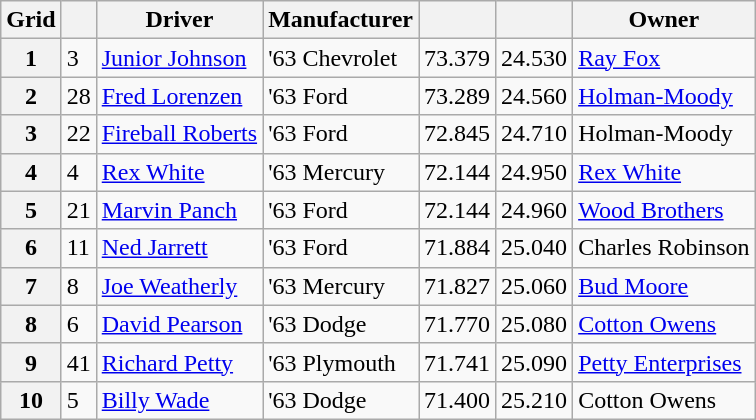<table class="wikitable">
<tr>
<th>Grid</th>
<th></th>
<th>Driver</th>
<th>Manufacturer</th>
<th></th>
<th></th>
<th>Owner</th>
</tr>
<tr>
<th>1</th>
<td>3</td>
<td><a href='#'>Junior Johnson</a></td>
<td>'63 Chevrolet</td>
<td>73.379</td>
<td>24.530</td>
<td><a href='#'>Ray Fox</a></td>
</tr>
<tr>
<th>2</th>
<td>28</td>
<td><a href='#'>Fred Lorenzen</a></td>
<td>'63 Ford</td>
<td>73.289</td>
<td>24.560</td>
<td><a href='#'>Holman-Moody</a></td>
</tr>
<tr>
<th>3</th>
<td>22</td>
<td><a href='#'>Fireball Roberts</a></td>
<td>'63 Ford</td>
<td>72.845</td>
<td>24.710</td>
<td>Holman-Moody</td>
</tr>
<tr>
<th>4</th>
<td>4</td>
<td><a href='#'>Rex White</a></td>
<td>'63 Mercury</td>
<td>72.144</td>
<td>24.950</td>
<td><a href='#'>Rex White</a></td>
</tr>
<tr>
<th>5</th>
<td>21</td>
<td><a href='#'>Marvin Panch</a></td>
<td>'63 Ford</td>
<td>72.144</td>
<td>24.960</td>
<td><a href='#'>Wood Brothers</a></td>
</tr>
<tr>
<th>6</th>
<td>11</td>
<td><a href='#'>Ned Jarrett</a></td>
<td>'63 Ford</td>
<td>71.884</td>
<td>25.040</td>
<td>Charles Robinson</td>
</tr>
<tr>
<th>7</th>
<td>8</td>
<td><a href='#'>Joe Weatherly</a></td>
<td>'63 Mercury</td>
<td>71.827</td>
<td>25.060</td>
<td><a href='#'>Bud Moore</a></td>
</tr>
<tr>
<th>8</th>
<td>6</td>
<td><a href='#'>David Pearson</a></td>
<td>'63 Dodge</td>
<td>71.770</td>
<td>25.080</td>
<td><a href='#'>Cotton Owens</a></td>
</tr>
<tr>
<th>9</th>
<td>41</td>
<td><a href='#'>Richard Petty</a></td>
<td>'63 Plymouth</td>
<td>71.741</td>
<td>25.090</td>
<td><a href='#'>Petty Enterprises</a></td>
</tr>
<tr>
<th>10</th>
<td>5</td>
<td><a href='#'>Billy Wade</a></td>
<td>'63 Dodge</td>
<td>71.400</td>
<td>25.210</td>
<td>Cotton Owens</td>
</tr>
</table>
